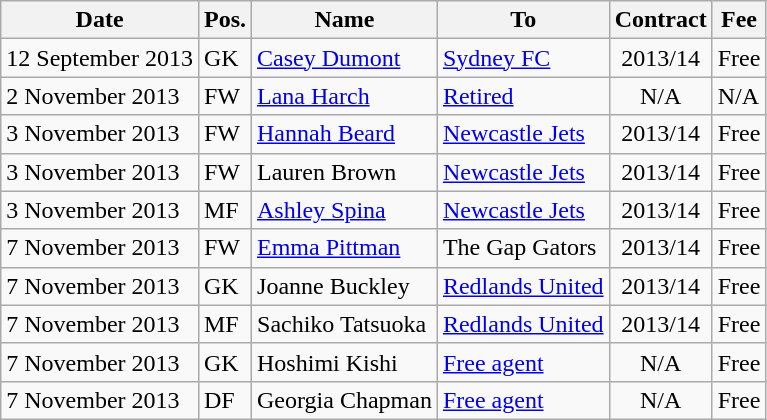<table class="wikitable sortable">
<tr>
<th>Date</th>
<th>Pos.</th>
<th>Name</th>
<th>To</th>
<th>Contract</th>
<th>Fee</th>
</tr>
<tr>
<td>12 September 2013</td>
<td>GK</td>
<td> <a href='#'>Casey Dumont</a></td>
<td> <a href='#'>Sydney FC</a></td>
<td style="text-align:center;">2013/14</td>
<td>Free </td>
</tr>
<tr>
<td>2 November 2013</td>
<td>FW</td>
<td> <a href='#'>Lana Harch</a></td>
<td><a href='#'>Retired</a></td>
<td style="text-align:center;">N/A</td>
<td>N/A </td>
</tr>
<tr>
<td>3 November 2013</td>
<td>FW</td>
<td> <a href='#'>Hannah Beard</a></td>
<td> <a href='#'>Newcastle Jets</a></td>
<td style="text-align:center;">2013/14</td>
<td>Free </td>
</tr>
<tr>
<td>3 November 2013</td>
<td>FW</td>
<td> Lauren Brown</td>
<td> <a href='#'>Newcastle Jets</a></td>
<td style="text-align:center;">2013/14</td>
<td>Free </td>
</tr>
<tr>
<td>3 November 2013</td>
<td>MF</td>
<td> <a href='#'>Ashley Spina</a></td>
<td> <a href='#'>Newcastle Jets</a></td>
<td style="text-align:center;">2013/14</td>
<td>Free </td>
</tr>
<tr>
<td>7 November 2013</td>
<td>FW</td>
<td> <a href='#'>Emma Pittman</a></td>
<td> The Gap Gators</td>
<td style="text-align:center;">2013/14</td>
<td>Free </td>
</tr>
<tr>
<td>7 November 2013</td>
<td>GK</td>
<td> Joanne Buckley</td>
<td> <a href='#'>Redlands United</a></td>
<td style="text-align:center;">2013/14</td>
<td>Free </td>
</tr>
<tr>
<td>7 November 2013</td>
<td>MF</td>
<td> Sachiko Tatsuoka</td>
<td> <a href='#'>Redlands United</a></td>
<td style="text-align:center;">2013/14</td>
<td>Free </td>
</tr>
<tr>
<td>7 November 2013</td>
<td>GK</td>
<td> Hoshimi Kishi</td>
<td><a href='#'>Free agent</a></td>
<td style="text-align:center;">N/A</td>
<td>Free </td>
</tr>
<tr>
<td>7 November 2013</td>
<td>DF</td>
<td> Georgia Chapman</td>
<td><a href='#'>Free agent</a></td>
<td style="text-align:center;">N/A</td>
<td>Free </td>
</tr>
</table>
